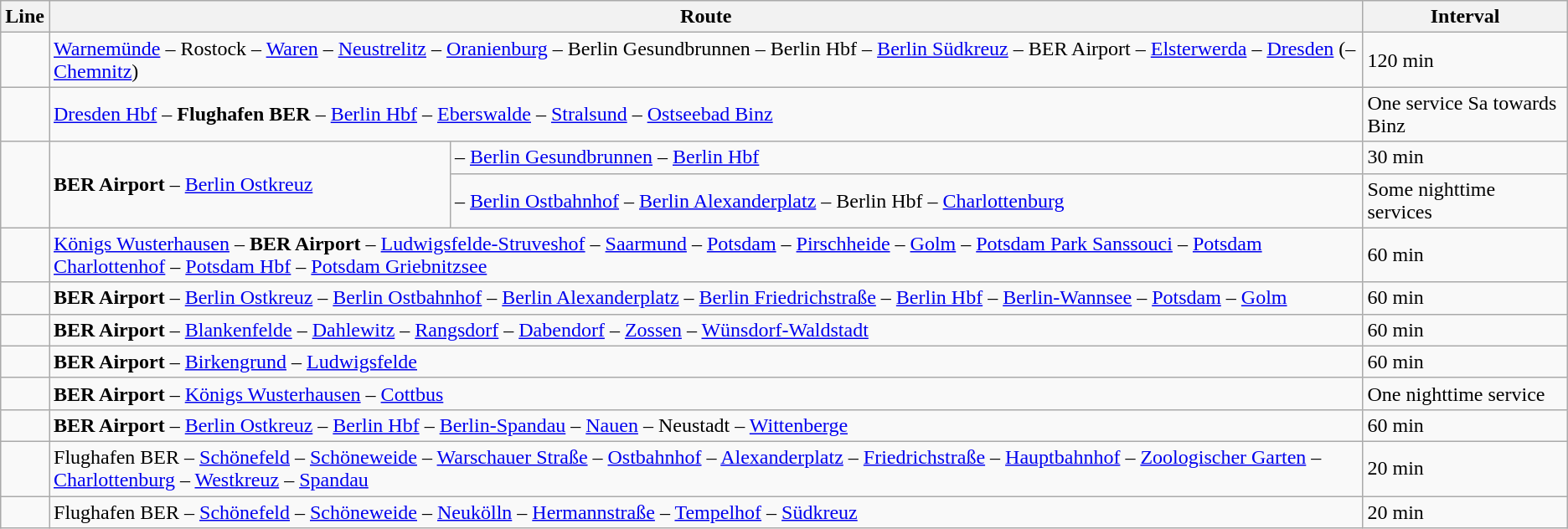<table class="wikitable">
<tr>
<th>Line</th>
<th colspan="2">Route</th>
<th>Interval</th>
</tr>
<tr>
<td></td>
<td colspan="2"><a href='#'>Warnemünde</a> – Rostock – <a href='#'>Waren</a> – <a href='#'>Neustrelitz</a> – <a href='#'>Oranienburg</a> – Berlin Gesundbrunnen – Berlin Hbf – <a href='#'>Berlin Südkreuz</a> – BER Airport – <a href='#'>Elsterwerda</a> – <a href='#'>Dresden</a> (– <a href='#'>Chemnitz</a>)</td>
<td>120 min</td>
</tr>
<tr>
<td></td>
<td colspan="2"><a href='#'>Dresden Hbf</a> – <strong>Flughafen BER</strong> – <a href='#'>Berlin Hbf</a> – <a href='#'>Eberswalde</a> – <a href='#'>Stralsund</a> – <a href='#'>Ostseebad Binz</a></td>
<td>One service Sa towards Binz</td>
</tr>
<tr>
<td rowspan="2"></td>
<td rowspan="2"><strong>BER Airport</strong> – <a href='#'>Berlin Ostkreuz</a></td>
<td>– <a href='#'>Berlin Gesundbrunnen</a> – <a href='#'>Berlin Hbf</a></td>
<td>30 min</td>
</tr>
<tr>
<td>– <a href='#'>Berlin Ostbahnhof</a> – <a href='#'>Berlin Alexanderplatz</a> – Berlin Hbf – <a href='#'>Charlottenburg</a></td>
<td>Some nighttime services</td>
</tr>
<tr>
<td align="center"></td>
<td colspan="2"><a href='#'>Königs Wusterhausen</a> – <strong>BER Airport</strong> – <a href='#'>Ludwigsfelde-Struveshof</a> – <a href='#'>Saarmund</a> – <a href='#'>Potsdam</a> – <a href='#'>Pirschheide</a> – <a href='#'>Golm</a> – <a href='#'>Potsdam Park Sanssouci</a> – <a href='#'>Potsdam Charlottenhof</a> – <a href='#'>Potsdam Hbf</a> – <a href='#'>Potsdam Griebnitzsee</a></td>
<td>60 min</td>
</tr>
<tr>
<td></td>
<td colspan="2"><strong>BER Airport</strong> – <a href='#'>Berlin Ostkreuz</a> – <a href='#'>Berlin Ostbahnhof</a> – <a href='#'>Berlin Alexanderplatz</a> – <a href='#'>Berlin Friedrichstraße</a> – <a href='#'>Berlin Hbf</a> – <a href='#'>Berlin-Wannsee</a> – <a href='#'>Potsdam</a> – <a href='#'>Golm</a></td>
<td>60 min</td>
</tr>
<tr>
<td align="center"></td>
<td colspan="2"><strong>BER Airport</strong> – <a href='#'>Blankenfelde</a> – <a href='#'>Dahlewitz</a> – <a href='#'>Rangsdorf</a> – <a href='#'>Dabendorf</a> – <a href='#'>Zossen</a> – <a href='#'>Wünsdorf-Waldstadt</a></td>
<td>60 min</td>
</tr>
<tr>
<td></td>
<td colspan="2"><strong>BER Airport</strong> – <a href='#'>Birkengrund</a> – <a href='#'>Ludwigsfelde</a></td>
<td>60 min</td>
</tr>
<tr>
<td></td>
<td colspan="2"><strong>BER Airport</strong> – <a href='#'>Königs Wusterhausen</a> – <a href='#'>Cottbus</a></td>
<td>One nighttime service</td>
</tr>
<tr>
<td></td>
<td colspan="2"><strong>BER Airport</strong> – <a href='#'>Berlin Ostkreuz</a> – <a href='#'>Berlin Hbf</a> – <a href='#'>Berlin-Spandau</a> – <a href='#'>Nauen</a> – Neustadt – <a href='#'>Wittenberge</a></td>
<td>60 min</td>
</tr>
<tr>
<td></td>
<td colspan="2">Flughafen BER – <a href='#'>Schönefeld</a> – <a href='#'>Schöneweide</a> – <a href='#'>Warschauer Straße</a> – <a href='#'>Ostbahnhof</a> – <a href='#'>Alexanderplatz</a> – <a href='#'>Friedrichstraße</a> – <a href='#'>Hauptbahnhof</a> – <a href='#'>Zoologischer Garten</a> – <a href='#'>Charlottenburg</a> – <a href='#'>Westkreuz</a> – <a href='#'>Spandau</a></td>
<td>20 min</td>
</tr>
<tr>
<td></td>
<td colspan="2">Flughafen BER – <a href='#'>Schönefeld</a> – <a href='#'>Schöneweide</a> – <a href='#'>Neukölln</a> –  <a href='#'>Hermannstraße</a> –  <a href='#'>Tempelhof</a> –  <a href='#'>Südkreuz</a></td>
<td>20 min</td>
</tr>
</table>
